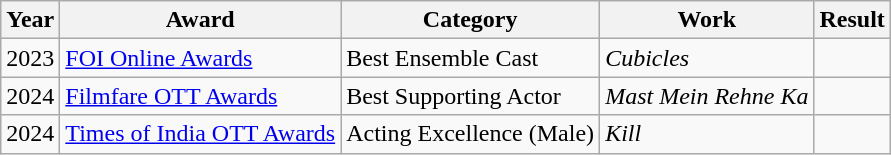<table class="wikitable sortable">
<tr>
<th>Year</th>
<th>Award</th>
<th>Category</th>
<th>Work</th>
<th>Result</th>
</tr>
<tr>
<td>2023</td>
<td><a href='#'>FOI Online Awards</a></td>
<td>Best Ensemble Cast</td>
<td><em>Cubicles</em></td>
<td></td>
</tr>
<tr>
<td>2024</td>
<td><a href='#'>Filmfare OTT Awards</a></td>
<td>Best Supporting Actor</td>
<td><em>Mast Mein Rehne Ka</em></td>
<td></td>
</tr>
<tr>
<td>2024</td>
<td><a href='#'>Times of India OTT Awards</a></td>
<td>Acting Excellence (Male)</td>
<td><em>Kill</em></td>
<td></td>
</tr>
</table>
